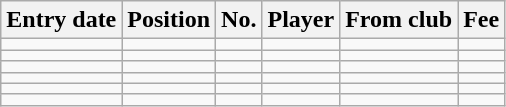<table class="wikitable sortable">
<tr>
<th>Entry date</th>
<th>Position</th>
<th>No.</th>
<th>Player</th>
<th>From club</th>
<th>Fee</th>
</tr>
<tr>
<td></td>
<td></td>
<td></td>
<td></td>
<td></td>
<td></td>
</tr>
<tr>
<td></td>
<td></td>
<td></td>
<td></td>
<td></td>
<td></td>
</tr>
<tr>
<td></td>
<td></td>
<td></td>
<td></td>
<td></td>
<td></td>
</tr>
<tr>
<td></td>
<td></td>
<td></td>
<td></td>
<td></td>
<td></td>
</tr>
<tr>
<td></td>
<td></td>
<td></td>
<td></td>
<td></td>
<td></td>
</tr>
<tr>
<td></td>
<td></td>
<td></td>
<td></td>
<td></td>
<td></td>
</tr>
</table>
